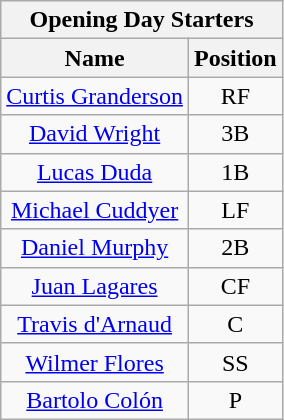<table class="wikitable" style="text-align:center">
<tr>
<th colspan="2">Opening Day Starters</th>
</tr>
<tr>
<th>Name</th>
<th>Position</th>
</tr>
<tr>
<td><a href='#'>Curtis Granderson</a></td>
<td>RF</td>
</tr>
<tr>
<td><a href='#'>David Wright</a></td>
<td>3B</td>
</tr>
<tr>
<td><a href='#'>Lucas Duda</a></td>
<td>1B</td>
</tr>
<tr>
<td><a href='#'>Michael Cuddyer</a></td>
<td>LF</td>
</tr>
<tr>
<td><a href='#'>Daniel Murphy</a></td>
<td>2B</td>
</tr>
<tr>
<td><a href='#'>Juan Lagares</a></td>
<td>CF</td>
</tr>
<tr>
<td><a href='#'>Travis d'Arnaud</a></td>
<td>C</td>
</tr>
<tr>
<td><a href='#'>Wilmer Flores</a></td>
<td>SS</td>
</tr>
<tr>
<td><a href='#'>Bartolo Colón</a></td>
<td>P</td>
</tr>
</table>
